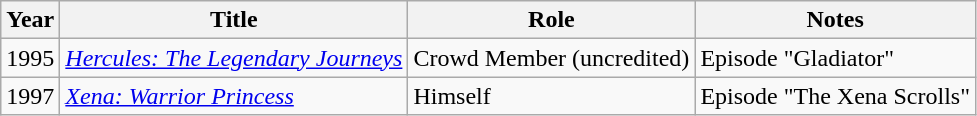<table class="wikitable">
<tr>
<th>Year</th>
<th>Title</th>
<th>Role</th>
<th>Notes</th>
</tr>
<tr>
<td>1995</td>
<td><em><a href='#'>Hercules: The Legendary Journeys</a></em></td>
<td>Crowd Member (uncredited)</td>
<td>Episode "Gladiator"</td>
</tr>
<tr>
<td>1997</td>
<td><em><a href='#'>Xena: Warrior Princess</a></em></td>
<td>Himself</td>
<td>Episode "The Xena Scrolls"</td>
</tr>
</table>
